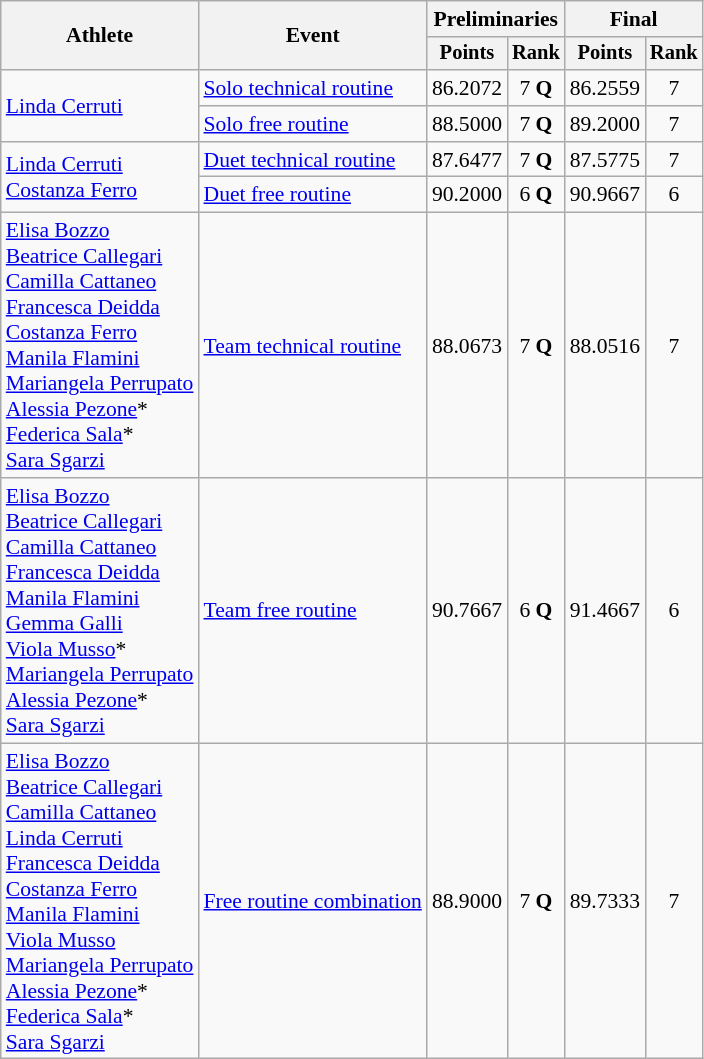<table class=wikitable style="font-size:90%">
<tr>
<th rowspan="2">Athlete</th>
<th rowspan="2">Event</th>
<th colspan="2">Preliminaries</th>
<th colspan="2">Final</th>
</tr>
<tr style="font-size:95%">
<th>Points</th>
<th>Rank</th>
<th>Points</th>
<th>Rank</th>
</tr>
<tr align=center>
<td align=left rowspan=2><a href='#'>Linda Cerruti</a></td>
<td align=left><a href='#'>Solo technical routine</a></td>
<td>86.2072</td>
<td>7 <strong>Q</strong></td>
<td>86.2559</td>
<td>7</td>
</tr>
<tr align=center>
<td align=left><a href='#'>Solo free routine</a></td>
<td>88.5000</td>
<td>7 <strong>Q</strong></td>
<td>89.2000</td>
<td>7</td>
</tr>
<tr align=center>
<td align=left rowspan=2><a href='#'>Linda Cerruti</a><br><a href='#'>Costanza Ferro</a></td>
<td align=left><a href='#'>Duet technical routine</a></td>
<td>87.6477</td>
<td>7 <strong>Q</strong></td>
<td>87.5775</td>
<td>7</td>
</tr>
<tr align=center>
<td align=left><a href='#'>Duet free routine</a></td>
<td>90.2000</td>
<td>6 <strong>Q</strong></td>
<td>90.9667</td>
<td>6</td>
</tr>
<tr align=center>
<td align=left><a href='#'>Elisa Bozzo</a><br><a href='#'>Beatrice Callegari</a><br><a href='#'>Camilla Cattaneo</a><br><a href='#'>Francesca Deidda</a><br><a href='#'>Costanza Ferro</a><br><a href='#'>Manila Flamini</a><br><a href='#'>Mariangela Perrupato</a><br><a href='#'>Alessia Pezone</a>*<br><a href='#'>Federica Sala</a>*<br><a href='#'>Sara Sgarzi</a></td>
<td align=left><a href='#'>Team technical routine</a></td>
<td>88.0673</td>
<td>7 <strong>Q</strong></td>
<td>88.0516</td>
<td>7</td>
</tr>
<tr align=center>
<td align=left><a href='#'>Elisa Bozzo</a><br><a href='#'>Beatrice Callegari</a><br><a href='#'>Camilla Cattaneo</a><br><a href='#'>Francesca Deidda</a><br><a href='#'>Manila Flamini</a><br><a href='#'>Gemma Galli</a><br><a href='#'>Viola Musso</a>*<br><a href='#'>Mariangela Perrupato</a><br><a href='#'>Alessia Pezone</a>*<br><a href='#'>Sara Sgarzi</a></td>
<td align=left><a href='#'>Team free routine</a></td>
<td>90.7667</td>
<td>6 <strong>Q</strong></td>
<td>91.4667</td>
<td>6</td>
</tr>
<tr align=center>
<td align=left><a href='#'>Elisa Bozzo</a><br><a href='#'>Beatrice Callegari</a><br><a href='#'>Camilla Cattaneo</a><br><a href='#'>Linda Cerruti</a><br><a href='#'>Francesca Deidda</a><br><a href='#'>Costanza Ferro</a><br><a href='#'>Manila Flamini</a><br><a href='#'>Viola Musso</a><br><a href='#'>Mariangela Perrupato</a><br><a href='#'>Alessia Pezone</a>*<br><a href='#'>Federica Sala</a>*<br><a href='#'>Sara Sgarzi</a></td>
<td align=left><a href='#'>Free routine combination</a></td>
<td>88.9000</td>
<td>7 <strong>Q</strong></td>
<td>89.7333</td>
<td>7</td>
</tr>
</table>
